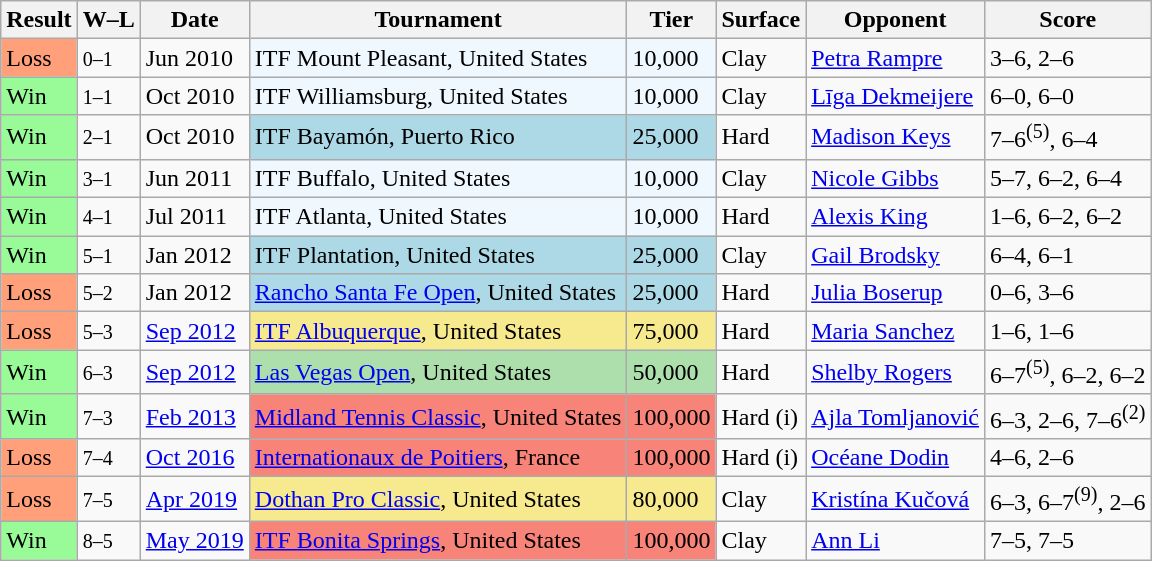<table class="sortable wikitable">
<tr>
<th>Result</th>
<th class="unsortable">W–L</th>
<th>Date</th>
<th>Tournament</th>
<th>Tier</th>
<th>Surface</th>
<th>Opponent</th>
<th class="unsortable">Score</th>
</tr>
<tr>
<td style="background:#ffa07a;">Loss</td>
<td><small>0–1</small></td>
<td>Jun 2010</td>
<td style="background:#f0f8ff;">ITF Mount Pleasant, United States</td>
<td style="background:#f0f8ff;">10,000</td>
<td>Clay</td>
<td> <a href='#'>Petra Rampre</a></td>
<td>3–6, 2–6</td>
</tr>
<tr>
<td style="background:#98fb98;">Win</td>
<td><small>1–1</small></td>
<td>Oct 2010</td>
<td style="background:#f0f8ff;">ITF Williamsburg, United States</td>
<td style="background:#f0f8ff;">10,000</td>
<td>Clay</td>
<td> <a href='#'>Līga Dekmeijere</a></td>
<td>6–0, 6–0</td>
</tr>
<tr>
<td style="background:#98fb98;">Win</td>
<td><small>2–1</small></td>
<td>Oct 2010</td>
<td style="background:lightblue;">ITF Bayamón, Puerto Rico</td>
<td style="background:lightblue;">25,000</td>
<td>Hard</td>
<td> <a href='#'>Madison Keys</a></td>
<td>7–6<sup>(5)</sup>, 6–4</td>
</tr>
<tr>
<td style="background:#98fb98;">Win</td>
<td><small>3–1</small></td>
<td>Jun 2011</td>
<td style="background:#f0f8ff;">ITF Buffalo, United States</td>
<td style="background:#f0f8ff;">10,000</td>
<td>Clay</td>
<td> <a href='#'>Nicole Gibbs</a></td>
<td>5–7, 6–2, 6–4</td>
</tr>
<tr>
<td style="background:#98fb98;">Win</td>
<td><small>4–1</small></td>
<td>Jul 2011</td>
<td style="background:#f0f8ff;">ITF Atlanta, United States</td>
<td style="background:#f0f8ff;">10,000</td>
<td>Hard</td>
<td> <a href='#'>Alexis King</a></td>
<td>1–6, 6–2, 6–2</td>
</tr>
<tr>
<td style="background:#98fb98;">Win</td>
<td><small>5–1</small></td>
<td>Jan 2012</td>
<td style="background:lightblue;">ITF Plantation, United States</td>
<td style="background:lightblue;">25,000</td>
<td>Clay</td>
<td> <a href='#'>Gail Brodsky</a></td>
<td>6–4, 6–1</td>
</tr>
<tr>
<td style="background:#ffa07a;">Loss</td>
<td><small>5–2</small></td>
<td>Jan 2012</td>
<td style="background:lightblue;"><a href='#'>Rancho Santa Fe Open</a>, United States</td>
<td style="background:lightblue;">25,000</td>
<td>Hard</td>
<td> <a href='#'>Julia Boserup</a></td>
<td>0–6, 3–6</td>
</tr>
<tr>
<td style="background:#ffa07a;">Loss</td>
<td><small>5–3</small></td>
<td><a href='#'>Sep 2012</a></td>
<td style="background:#f7e98e;"><a href='#'>ITF Albuquerque</a>, United States</td>
<td style="background:#f7e98e;">75,000</td>
<td>Hard</td>
<td> <a href='#'>Maria Sanchez</a></td>
<td>1–6, 1–6</td>
</tr>
<tr>
<td style="background:#98fb98;">Win</td>
<td><small>6–3</small></td>
<td><a href='#'>Sep 2012</a></td>
<td style="background:#addfad;"><a href='#'>Las Vegas Open</a>, United States</td>
<td style="background:#addfad;">50,000</td>
<td>Hard</td>
<td> <a href='#'>Shelby Rogers</a></td>
<td>6–7<sup>(5)</sup>, 6–2, 6–2</td>
</tr>
<tr>
<td style="background:#98fb98;">Win</td>
<td><small>7–3</small></td>
<td><a href='#'>Feb 2013</a></td>
<td style="background:#f88379;"><a href='#'>Midland Tennis Classic</a>, United States</td>
<td style="background:#f88379;">100,000</td>
<td>Hard (i)</td>
<td> <a href='#'>Ajla Tomljanović</a></td>
<td>6–3, 2–6, 7–6<sup>(2)</sup></td>
</tr>
<tr>
<td style="background:#ffa07a;">Loss</td>
<td><small>7–4</small></td>
<td><a href='#'>Oct 2016</a></td>
<td style="background:#f88379;"><a href='#'>Internationaux de Poitiers</a>, France</td>
<td style="background:#f88379;">100,000</td>
<td>Hard (i)</td>
<td> <a href='#'>Océane Dodin</a></td>
<td>4–6, 2–6</td>
</tr>
<tr>
<td style="background:#ffa07a;">Loss</td>
<td><small>7–5</small></td>
<td><a href='#'>Apr 2019</a></td>
<td style="background:#f7e98e;"><a href='#'>Dothan Pro Classic</a>, United States</td>
<td style="background:#f7e98e;">80,000</td>
<td>Clay</td>
<td> <a href='#'>Kristína Kučová</a></td>
<td>6–3, 6–7<sup>(9)</sup>, 2–6</td>
</tr>
<tr>
<td style="background:#98fb98;">Win</td>
<td><small>8–5</small></td>
<td><a href='#'>May 2019</a></td>
<td style="background:#f88379;"><a href='#'>ITF Bonita Springs</a>, United States</td>
<td style="background:#f88379;">100,000</td>
<td>Clay</td>
<td> <a href='#'>Ann Li</a></td>
<td>7–5, 7–5</td>
</tr>
</table>
